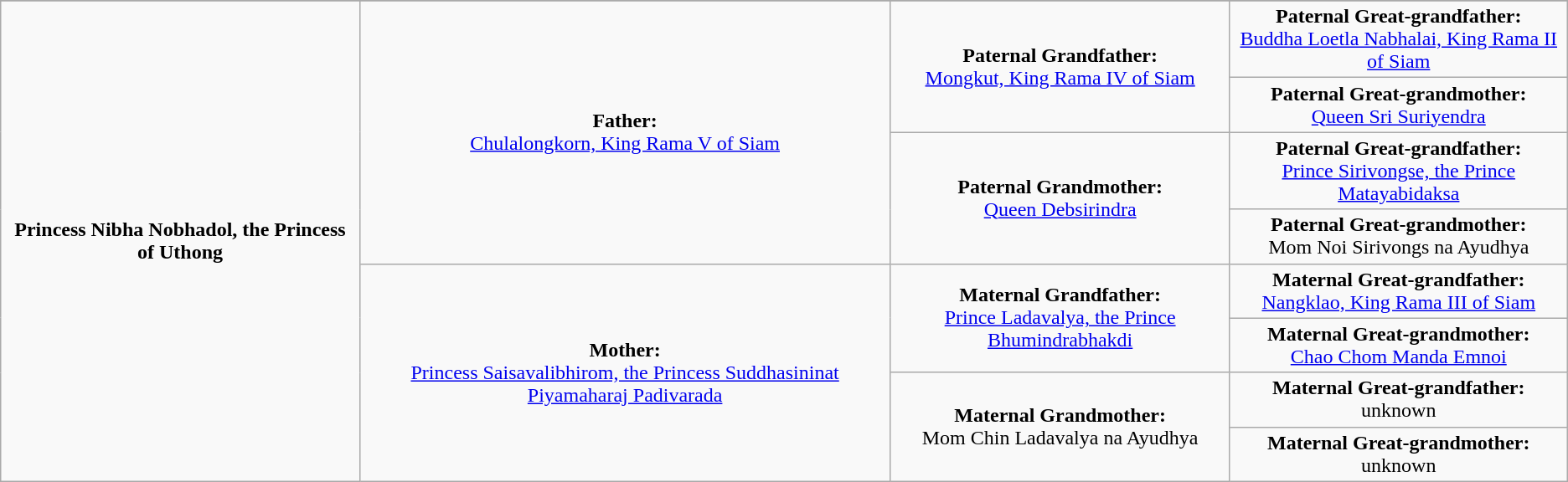<table class="wikitable">
<tr>
</tr>
<tr>
<td rowspan="8" align="center"><strong>Princess Nibha Nobhadol, the Princess of Uthong</strong></td>
<td rowspan="4" align="center"><strong>Father:</strong><br><a href='#'>Chulalongkorn, King Rama V of Siam</a></td>
<td rowspan="2" align="center"><strong>Paternal Grandfather:</strong><br><a href='#'>Mongkut, King Rama IV of Siam</a></td>
<td align = "center"><strong>Paternal Great-grandfather:</strong><br><a href='#'>Buddha Loetla Nabhalai, King Rama II of Siam</a></td>
</tr>
<tr>
<td align = "center"><strong>Paternal Great-grandmother:</strong><br><a href='#'>Queen Sri Suriyendra</a></td>
</tr>
<tr>
<td rowspan="2" align="center"><strong>Paternal Grandmother:</strong><br><a href='#'>Queen Debsirindra</a></td>
<td align = "center"><strong>Paternal Great-grandfather:</strong><br><a href='#'>Prince Sirivongse, the Prince Matayabidaksa</a></td>
</tr>
<tr>
<td align = "center"><strong>Paternal Great-grandmother:</strong><br>Mom Noi Sirivongs na Ayudhya</td>
</tr>
<tr>
<td rowspan="4" align="center"><strong>Mother:</strong><br><a href='#'>Princess Saisavalibhirom, the Princess Suddhasininat Piyamaharaj Padivarada</a></td>
<td rowspan="2" align="center"><strong>Maternal Grandfather:</strong><br><a href='#'>Prince Ladavalya, the Prince Bhumindrabhakdi</a></td>
<td align = "center"><strong>Maternal Great-grandfather:</strong><br><a href='#'>Nangklao, King Rama III of Siam</a></td>
</tr>
<tr>
<td align = "center"><strong>Maternal Great-grandmother:</strong><br><a href='#'>Chao Chom Manda Emnoi</a></td>
</tr>
<tr>
<td rowspan="2" align="center"><strong>Maternal Grandmother:</strong><br>Mom Chin Ladavalya na Ayudhya</td>
<td align = "center"><strong>Maternal Great-grandfather:</strong><br>unknown</td>
</tr>
<tr>
<td align = "center"><strong>Maternal Great-grandmother:</strong><br>unknown</td>
</tr>
</table>
